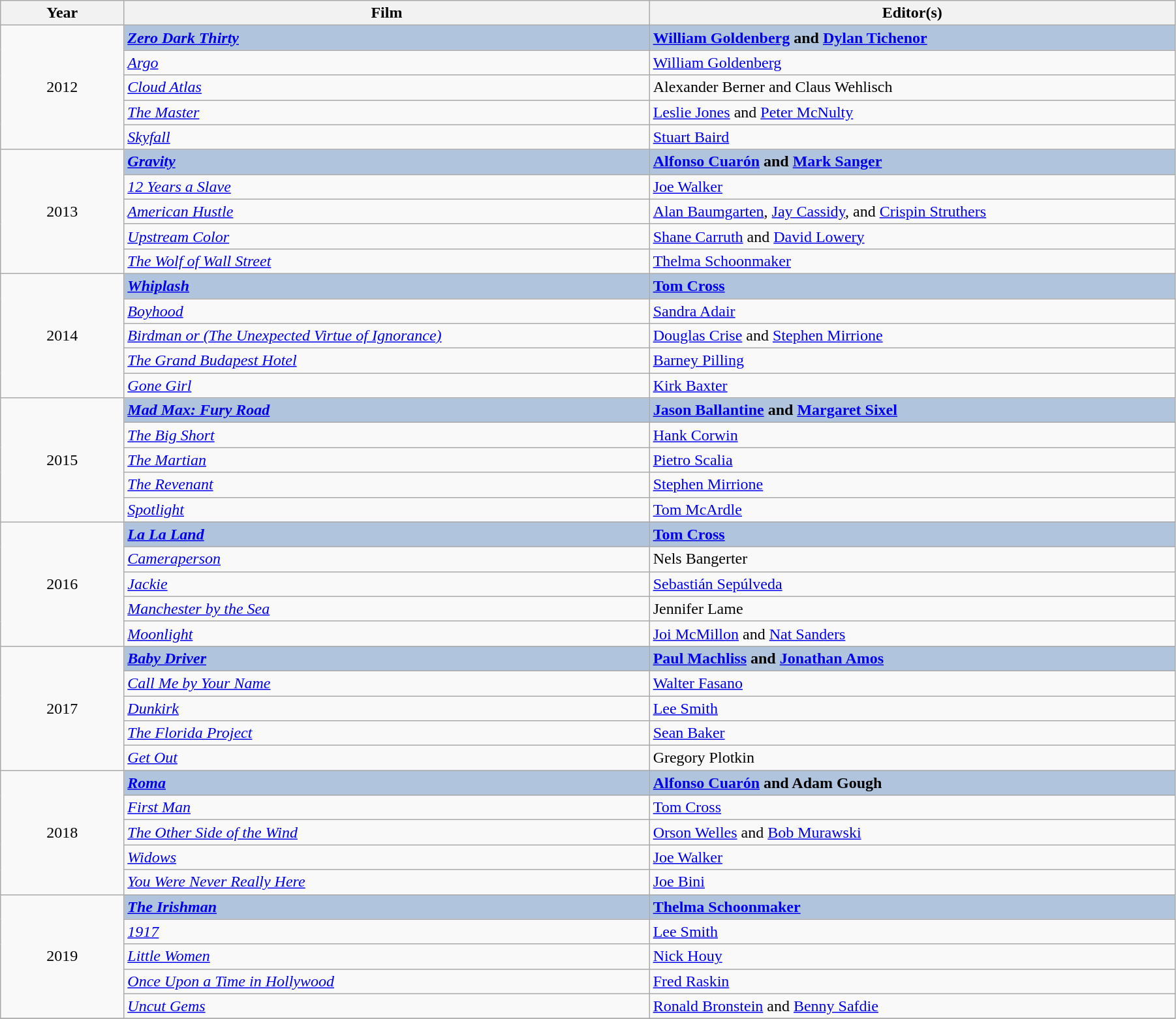<table class="wikitable" width="95%" cellpadding="5">
<tr>
<th width="100"><strong>Year</strong></th>
<th width="450"><strong>Film</strong></th>
<th width="450"><strong>Editor(s)</strong></th>
</tr>
<tr>
<td rowspan="5" style="text-align:center;">2012<br></td>
<td style="background:#B0C4DE;"><strong><em><a href='#'>Zero Dark Thirty</a></em></strong></td>
<td style="background:#B0C4DE;"><strong><a href='#'>William Goldenberg</a> and <a href='#'>Dylan Tichenor</a></strong></td>
</tr>
<tr>
<td><em><a href='#'>Argo</a></em></td>
<td><a href='#'>William Goldenberg</a></td>
</tr>
<tr>
<td><em><a href='#'>Cloud Atlas</a></em></td>
<td>Alexander Berner and Claus Wehlisch</td>
</tr>
<tr>
<td><em><a href='#'>The Master</a></em></td>
<td><a href='#'>Leslie Jones</a> and <a href='#'>Peter McNulty</a></td>
</tr>
<tr>
<td><em><a href='#'>Skyfall</a></em></td>
<td><a href='#'>Stuart Baird</a></td>
</tr>
<tr>
<td rowspan="5" style="text-align:center;">2013<br></td>
<td style="background:#B0C4DE;"><strong><em><a href='#'>Gravity</a></em></strong></td>
<td style="background:#B0C4DE;"><strong><a href='#'>Alfonso Cuarón</a> and <a href='#'>Mark Sanger</a></strong></td>
</tr>
<tr>
<td><em><a href='#'>12 Years a Slave</a></em></td>
<td><a href='#'>Joe Walker</a></td>
</tr>
<tr>
<td><em><a href='#'>American Hustle</a></em></td>
<td><a href='#'>Alan Baumgarten</a>, <a href='#'>Jay Cassidy</a>, and <a href='#'>Crispin Struthers</a></td>
</tr>
<tr>
<td><em><a href='#'>Upstream Color</a></em></td>
<td><a href='#'>Shane Carruth</a> and <a href='#'>David Lowery</a></td>
</tr>
<tr>
<td><em><a href='#'>The Wolf of Wall Street</a></em></td>
<td><a href='#'>Thelma Schoonmaker</a></td>
</tr>
<tr>
<td rowspan="5" style="text-align:center;">2014<br></td>
<td style="background:#B0C4DE;"><strong><em><a href='#'>Whiplash</a></em></strong></td>
<td style="background:#B0C4DE;"><strong><a href='#'>Tom Cross</a></strong></td>
</tr>
<tr>
<td><em><a href='#'>Boyhood</a></em></td>
<td><a href='#'>Sandra Adair</a></td>
</tr>
<tr>
<td><em><a href='#'>Birdman or (The Unexpected Virtue of Ignorance)</a></em></td>
<td><a href='#'>Douglas Crise</a> and <a href='#'>Stephen Mirrione</a></td>
</tr>
<tr>
<td><em><a href='#'>The Grand Budapest Hotel</a></em></td>
<td><a href='#'>Barney Pilling</a></td>
</tr>
<tr>
<td><em><a href='#'>Gone Girl</a></em></td>
<td><a href='#'>Kirk Baxter</a></td>
</tr>
<tr>
<td rowspan="5" style="text-align:center;">2015<br></td>
<td style="background:#B0C4DE;"><strong><em><a href='#'>Mad Max: Fury Road</a></em></strong></td>
<td style="background:#B0C4DE;"><strong><a href='#'>Jason Ballantine</a> and <a href='#'>Margaret Sixel</a></strong></td>
</tr>
<tr>
<td><em><a href='#'>The Big Short</a></em></td>
<td><a href='#'>Hank Corwin</a></td>
</tr>
<tr>
<td><em><a href='#'>The Martian</a></em></td>
<td><a href='#'>Pietro Scalia</a></td>
</tr>
<tr>
<td><em><a href='#'>The Revenant</a></em></td>
<td><a href='#'>Stephen Mirrione</a></td>
</tr>
<tr>
<td><em><a href='#'>Spotlight</a></em></td>
<td><a href='#'>Tom McArdle</a></td>
</tr>
<tr>
<td rowspan="5" style="text-align:center;">2016<br></td>
<td style="background:#B0C4DE;"><strong><em><a href='#'>La La Land</a></em></strong></td>
<td style="background:#B0C4DE;"><strong><a href='#'>Tom Cross</a></strong></td>
</tr>
<tr>
<td><em><a href='#'>Cameraperson</a></em></td>
<td>Nels Bangerter</td>
</tr>
<tr>
<td><em><a href='#'>Jackie</a></em></td>
<td><a href='#'>Sebastián Sepúlveda</a></td>
</tr>
<tr>
<td><em><a href='#'>Manchester by the Sea</a></em></td>
<td>Jennifer Lame</td>
</tr>
<tr>
<td><em><a href='#'>Moonlight</a></em></td>
<td><a href='#'>Joi McMillon</a> and <a href='#'>Nat Sanders</a></td>
</tr>
<tr>
<td rowspan="5" style="text-align:center;">2017<br></td>
<td style="background:#B0C4DE;"><strong><em><a href='#'>Baby Driver</a></em></strong></td>
<td style="background:#B0C4DE;"><strong><a href='#'>Paul Machliss</a> and <a href='#'>Jonathan Amos</a></strong></td>
</tr>
<tr>
<td><em><a href='#'>Call Me by Your Name</a></em></td>
<td><a href='#'>Walter Fasano</a></td>
</tr>
<tr>
<td><em><a href='#'>Dunkirk</a></em></td>
<td><a href='#'>Lee Smith</a></td>
</tr>
<tr>
<td><em><a href='#'>The Florida Project</a></em></td>
<td><a href='#'>Sean Baker</a></td>
</tr>
<tr>
<td><em><a href='#'>Get Out</a></em></td>
<td>Gregory Plotkin</td>
</tr>
<tr>
<td rowspan="5" style="text-align:center;">2018<br></td>
<td style="background:#B0C4DE;"><strong><em><a href='#'>Roma</a></em></strong></td>
<td style="background:#B0C4DE;"><strong><a href='#'>Alfonso Cuarón</a> and Adam Gough</strong></td>
</tr>
<tr>
<td><em><a href='#'>First Man</a></em></td>
<td><a href='#'>Tom Cross</a></td>
</tr>
<tr>
<td><em><a href='#'>The Other Side of the Wind</a></em></td>
<td><a href='#'>Orson Welles</a> and <a href='#'>Bob Murawski</a></td>
</tr>
<tr>
<td><em><a href='#'>Widows</a></em></td>
<td><a href='#'>Joe Walker</a></td>
</tr>
<tr>
<td><em><a href='#'>You Were Never Really Here</a></em></td>
<td><a href='#'>Joe Bini</a></td>
</tr>
<tr>
<td rowspan="5" style="text-align:center;">2019<br></td>
<td style="background:#B0C4DE;"><strong><em><a href='#'>The Irishman</a></em></strong></td>
<td style="background:#B0C4DE;"><strong><a href='#'>Thelma Schoonmaker</a></strong></td>
</tr>
<tr>
<td><em><a href='#'>1917</a></em></td>
<td><a href='#'>Lee Smith</a></td>
</tr>
<tr>
<td><em><a href='#'>Little Women</a></em></td>
<td><a href='#'>Nick Houy</a></td>
</tr>
<tr>
<td><em><a href='#'>Once Upon a Time in Hollywood</a></em></td>
<td><a href='#'>Fred Raskin</a></td>
</tr>
<tr>
<td><em><a href='#'>Uncut Gems</a></em></td>
<td><a href='#'>Ronald Bronstein</a> and <a href='#'>Benny Safdie</a></td>
</tr>
<tr>
</tr>
</table>
